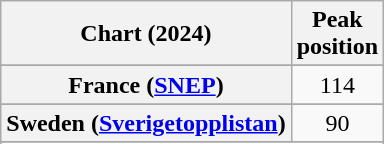<table class="wikitable sortable plainrowheaders" style="text-align:center">
<tr>
<th scope="col">Chart (2024)</th>
<th scope="col">Peak<br>position</th>
</tr>
<tr>
</tr>
<tr>
<th scope="row">France (<a href='#'>SNEP</a>)</th>
<td>114</td>
</tr>
<tr>
</tr>
<tr>
</tr>
<tr>
<th scope="row">Sweden (<a href='#'>Sverigetopplistan</a>)</th>
<td>90</td>
</tr>
<tr>
</tr>
<tr>
</tr>
<tr>
</tr>
<tr>
</tr>
</table>
